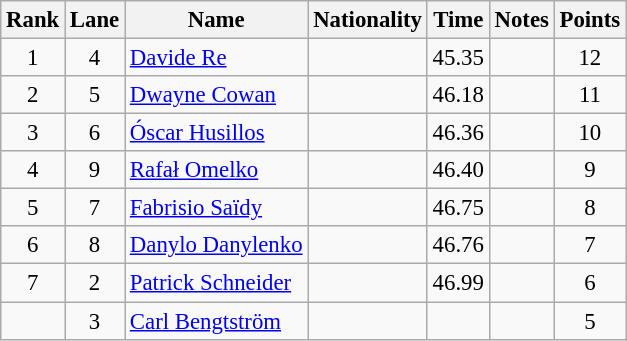<table class="wikitable sortable" style="text-align:center; font-size:95%">
<tr>
<th>Rank</th>
<th>Lane</th>
<th>Name</th>
<th>Nationality</th>
<th>Time</th>
<th>Notes</th>
<th>Points</th>
</tr>
<tr>
<td>1</td>
<td>4</td>
<td align=left><a href='#'>Davide Re</a></td>
<td align=left></td>
<td>45.35</td>
<td></td>
<td>12</td>
</tr>
<tr>
<td>2</td>
<td>5</td>
<td align=left><a href='#'>Dwayne Cowan</a></td>
<td align=left></td>
<td>46.18</td>
<td></td>
<td>11</td>
</tr>
<tr>
<td>3</td>
<td>6</td>
<td align=left><a href='#'>Óscar Husillos</a></td>
<td align=left></td>
<td>46.36</td>
<td></td>
<td>10</td>
</tr>
<tr>
<td>4</td>
<td>9</td>
<td align=left><a href='#'>Rafał Omelko</a></td>
<td align=left></td>
<td>46.40</td>
<td></td>
<td>9</td>
</tr>
<tr>
<td>5</td>
<td>7</td>
<td align=left><a href='#'>Fabrisio Saïdy</a></td>
<td align=left></td>
<td>46.75</td>
<td></td>
<td>8</td>
</tr>
<tr>
<td>6</td>
<td>8</td>
<td align=left><a href='#'>Danylo Danylenko</a></td>
<td align=left></td>
<td>46.76</td>
<td></td>
<td>7</td>
</tr>
<tr>
<td>7</td>
<td>2</td>
<td align=left><a href='#'>Patrick Schneider</a></td>
<td align=left></td>
<td>46.99</td>
<td></td>
<td>6</td>
</tr>
<tr>
<td></td>
<td>3</td>
<td align=left><a href='#'>Carl Bengtström</a></td>
<td align=left></td>
<td></td>
<td></td>
<td>5</td>
</tr>
</table>
